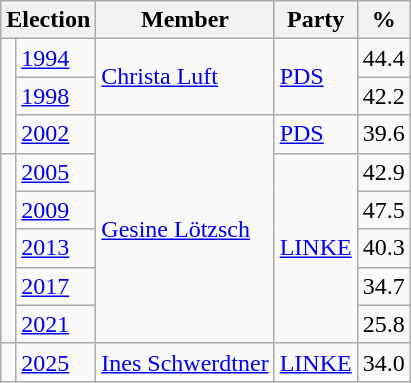<table class=wikitable>
<tr>
<th colspan=2>Election</th>
<th>Member</th>
<th>Party</th>
<th>%</th>
</tr>
<tr>
<td rowspan=3 bgcolor=></td>
<td><a href='#'>1994</a></td>
<td rowspan=2><a href='#'>Christa Luft</a></td>
<td rowspan=2><a href='#'>PDS</a></td>
<td align=right>44.4</td>
</tr>
<tr>
<td><a href='#'>1998</a></td>
<td>42.2</td>
</tr>
<tr>
<td><a href='#'>2002</a></td>
<td rowspan=6><a href='#'>Gesine Lötzsch</a></td>
<td><a href='#'>PDS</a></td>
<td>39.6</td>
</tr>
<tr>
<td rowspan=5 bgcolor=></td>
<td><a href='#'>2005</a></td>
<td rowspan=5><a href='#'>LINKE</a></td>
<td align=right>42.9</td>
</tr>
<tr>
<td><a href='#'>2009</a></td>
<td align=right>47.5</td>
</tr>
<tr>
<td><a href='#'>2013</a></td>
<td align=right>40.3</td>
</tr>
<tr>
<td><a href='#'>2017</a></td>
<td align=right>34.7</td>
</tr>
<tr>
<td><a href='#'>2021</a></td>
<td align=right>25.8</td>
</tr>
<tr>
<td bgcolor=></td>
<td><a href='#'>2025</a></td>
<td><a href='#'>Ines Schwerdtner</a></td>
<td><a href='#'>LINKE</a></td>
<td align=right>34.0</td>
</tr>
</table>
